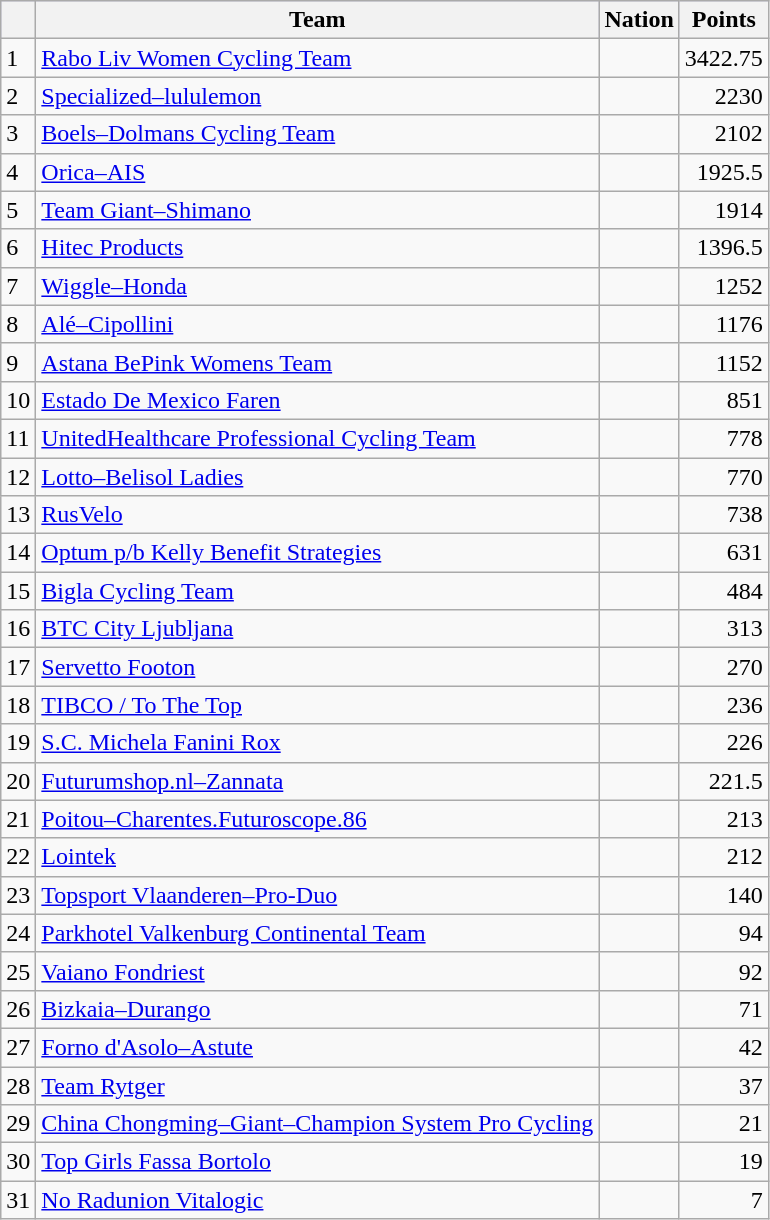<table class="wikitable sortable">
<tr style=background:#ccccff;>
<th></th>
<th>Team</th>
<th>Nation</th>
<th>Points</th>
</tr>
<tr>
<td>1</td>
<td><a href='#'>Rabo Liv Women Cycling Team</a></td>
<td></td>
<td align=right>3422.75</td>
</tr>
<tr>
<td>2</td>
<td><a href='#'>Specialized–lululemon</a></td>
<td></td>
<td align=right>2230</td>
</tr>
<tr>
<td>3</td>
<td><a href='#'>Boels–Dolmans Cycling Team</a></td>
<td></td>
<td align=right>2102</td>
</tr>
<tr>
<td>4</td>
<td><a href='#'>Orica–AIS</a></td>
<td></td>
<td align=right>1925.5</td>
</tr>
<tr>
<td>5</td>
<td><a href='#'>Team Giant–Shimano</a></td>
<td></td>
<td align=right>1914</td>
</tr>
<tr>
<td>6</td>
<td><a href='#'>Hitec Products</a></td>
<td></td>
<td align=right>1396.5</td>
</tr>
<tr>
<td>7</td>
<td><a href='#'>Wiggle–Honda</a></td>
<td></td>
<td align=right>1252</td>
</tr>
<tr>
<td>8</td>
<td><a href='#'>Alé–Cipollini</a></td>
<td></td>
<td align=right>1176</td>
</tr>
<tr>
<td>9</td>
<td><a href='#'>Astana BePink Womens Team</a></td>
<td></td>
<td align=right>1152</td>
</tr>
<tr>
<td>10</td>
<td><a href='#'>Estado De Mexico Faren</a></td>
<td></td>
<td align=right>851</td>
</tr>
<tr>
<td>11</td>
<td><a href='#'>UnitedHealthcare Professional Cycling Team</a></td>
<td></td>
<td align=right>778</td>
</tr>
<tr>
<td>12</td>
<td><a href='#'>Lotto–Belisol Ladies</a></td>
<td></td>
<td align=right>770</td>
</tr>
<tr>
<td>13</td>
<td><a href='#'>RusVelo</a></td>
<td></td>
<td align=right>738</td>
</tr>
<tr>
<td>14</td>
<td><a href='#'>Optum p/b Kelly Benefit Strategies</a></td>
<td></td>
<td align=right>631</td>
</tr>
<tr>
<td>15</td>
<td><a href='#'>Bigla Cycling Team</a></td>
<td></td>
<td align=right>484</td>
</tr>
<tr>
<td>16</td>
<td><a href='#'>BTC City Ljubljana</a></td>
<td></td>
<td align=right>313</td>
</tr>
<tr>
<td>17</td>
<td><a href='#'>Servetto Footon</a></td>
<td></td>
<td align=right>270</td>
</tr>
<tr>
<td>18</td>
<td><a href='#'>TIBCO / To The Top</a></td>
<td></td>
<td align=right>236</td>
</tr>
<tr>
<td>19</td>
<td><a href='#'>S.C. Michela Fanini Rox</a></td>
<td></td>
<td align=right>226</td>
</tr>
<tr>
<td>20</td>
<td><a href='#'>Futurumshop.nl–Zannata</a></td>
<td></td>
<td align=right>221.5</td>
</tr>
<tr>
<td>21</td>
<td><a href='#'>Poitou–Charentes.Futuroscope.86</a></td>
<td></td>
<td align=right>213</td>
</tr>
<tr>
<td>22</td>
<td><a href='#'>Lointek</a></td>
<td></td>
<td align=right>212</td>
</tr>
<tr>
<td>23</td>
<td><a href='#'>Topsport Vlaanderen–Pro-Duo</a></td>
<td></td>
<td align=right>140</td>
</tr>
<tr>
<td>24</td>
<td><a href='#'>Parkhotel Valkenburg Continental Team</a></td>
<td></td>
<td align=right>94</td>
</tr>
<tr>
<td>25</td>
<td><a href='#'>Vaiano Fondriest</a></td>
<td></td>
<td align=right>92</td>
</tr>
<tr>
<td>26</td>
<td><a href='#'>Bizkaia–Durango</a></td>
<td></td>
<td align=right>71</td>
</tr>
<tr>
<td>27</td>
<td><a href='#'>Forno d'Asolo–Astute</a></td>
<td></td>
<td align=right>42</td>
</tr>
<tr>
<td>28</td>
<td><a href='#'>Team Rytger</a></td>
<td></td>
<td align=right>37</td>
</tr>
<tr>
<td>29</td>
<td><a href='#'>China Chongming–Giant–Champion System Pro Cycling</a></td>
<td></td>
<td align=right>21</td>
</tr>
<tr>
<td>30</td>
<td><a href='#'>Top Girls Fassa Bortolo</a></td>
<td></td>
<td align=right>19</td>
</tr>
<tr>
<td>31</td>
<td><a href='#'>No Radunion Vitalogic</a></td>
<td></td>
<td align=right>7</td>
</tr>
</table>
